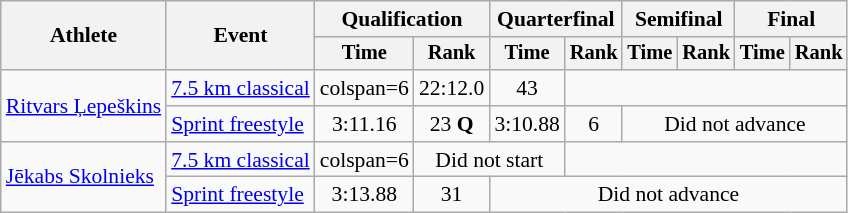<table class="wikitable" style="font-size:90%">
<tr>
<th rowspan="2">Athlete</th>
<th rowspan="2">Event</th>
<th colspan="2">Qualification</th>
<th colspan="2">Quarterfinal</th>
<th colspan="2">Semifinal</th>
<th colspan="2">Final</th>
</tr>
<tr style="font-size:95%">
<th>Time</th>
<th>Rank</th>
<th>Time</th>
<th>Rank</th>
<th>Time</th>
<th>Rank</th>
<th>Time</th>
<th>Rank</th>
</tr>
<tr align=center>
<td align=left rowspan=2><a href='#'>Ritvars Ļepeškins</a></td>
<td align=left><a href='#'>7.5 km classical</a></td>
<td>colspan=6</td>
<td>22:12.0</td>
<td>43</td>
</tr>
<tr align=center>
<td align=left><a href='#'>Sprint freestyle</a></td>
<td>3:11.16</td>
<td>23 <strong>Q</strong></td>
<td>3:10.88</td>
<td>6</td>
<td colspan=4>Did not advance</td>
</tr>
<tr align=center>
<td align=left rowspan=2><a href='#'>Jēkabs Skolnieks</a></td>
<td align=left><a href='#'>7.5 km classical</a></td>
<td>colspan=6</td>
<td colspan=2>Did not start</td>
</tr>
<tr align=center>
<td align=left><a href='#'>Sprint freestyle</a></td>
<td>3:13.88</td>
<td>31</td>
<td colspan=6>Did not advance</td>
</tr>
</table>
